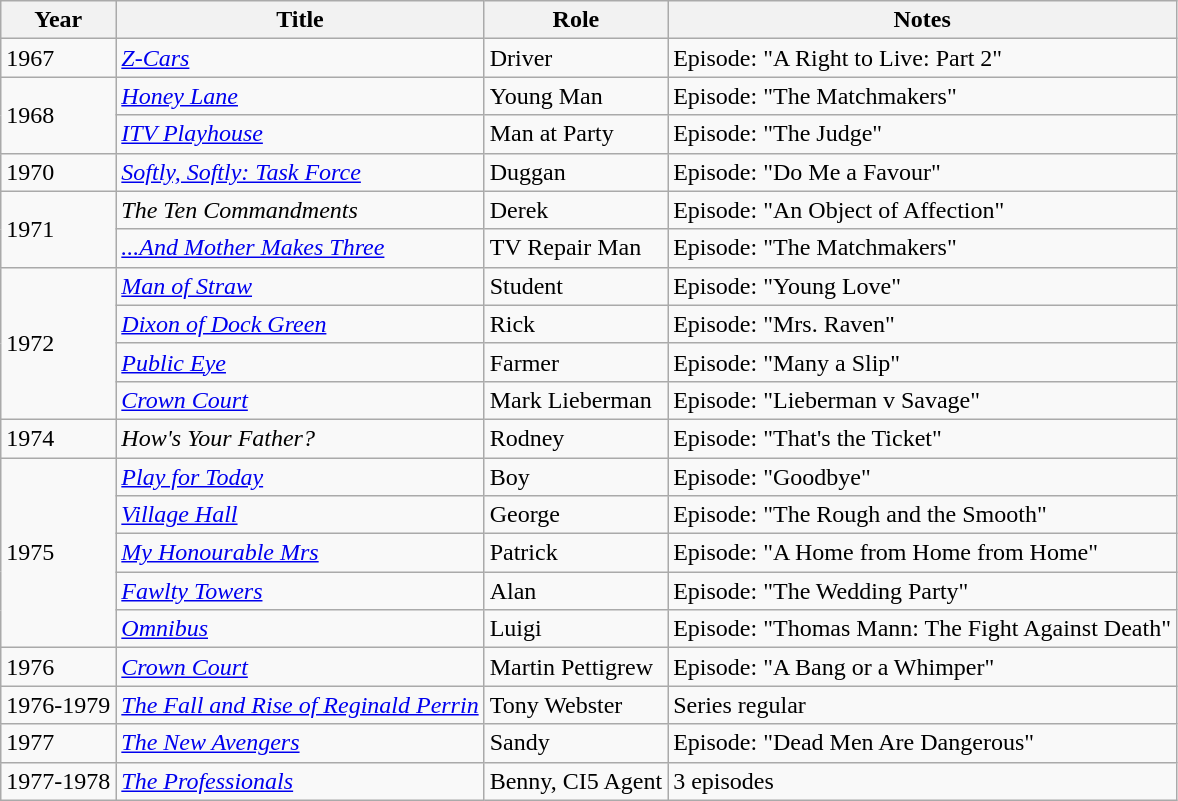<table class="wikitable">
<tr>
<th>Year</th>
<th>Title</th>
<th>Role</th>
<th>Notes</th>
</tr>
<tr>
<td>1967</td>
<td><em><a href='#'>Z-Cars</a></em></td>
<td>Driver</td>
<td>Episode: "A Right to Live: Part 2"</td>
</tr>
<tr>
<td rowspan="2">1968</td>
<td><em><a href='#'>Honey Lane</a></em></td>
<td>Young Man</td>
<td>Episode: "The Matchmakers"</td>
</tr>
<tr>
<td><em><a href='#'>ITV Playhouse</a></em></td>
<td>Man at Party</td>
<td>Episode: "The Judge"</td>
</tr>
<tr>
<td>1970</td>
<td><em><a href='#'>Softly, Softly: Task Force</a></em></td>
<td>Duggan</td>
<td>Episode: "Do Me a Favour"</td>
</tr>
<tr>
<td rowspan="2">1971</td>
<td><em>The Ten Commandments</em></td>
<td>Derek</td>
<td>Episode: "An Object of Affection"</td>
</tr>
<tr>
<td><em><a href='#'>...And Mother Makes Three</a></em></td>
<td>TV Repair Man</td>
<td>Episode: "The Matchmakers"</td>
</tr>
<tr>
<td rowspan="4">1972</td>
<td><em><a href='#'>Man of Straw</a></em></td>
<td>Student</td>
<td>Episode: "Young Love"</td>
</tr>
<tr>
<td><em><a href='#'>Dixon of Dock Green</a></em></td>
<td>Rick</td>
<td>Episode: "Mrs. Raven"</td>
</tr>
<tr>
<td><em><a href='#'>Public Eye</a></em></td>
<td>Farmer</td>
<td>Episode: "Many a Slip"</td>
</tr>
<tr>
<td><em><a href='#'>Crown Court</a></em></td>
<td>Mark Lieberman</td>
<td>Episode: "Lieberman v Savage"</td>
</tr>
<tr>
<td>1974</td>
<td><em>How's Your Father?</em></td>
<td>Rodney</td>
<td>Episode: "That's the Ticket"</td>
</tr>
<tr>
<td rowspan="5">1975</td>
<td><em><a href='#'>Play for Today</a></em></td>
<td>Boy</td>
<td>Episode: "Goodbye"</td>
</tr>
<tr>
<td><em><a href='#'>Village Hall</a></em></td>
<td>George</td>
<td>Episode: "The Rough and the Smooth"</td>
</tr>
<tr>
<td><em><a href='#'>My Honourable Mrs</a></em></td>
<td>Patrick</td>
<td>Episode: "A Home from Home from Home"</td>
</tr>
<tr>
<td><em><a href='#'>Fawlty Towers</a></em></td>
<td>Alan</td>
<td>Episode: "The Wedding Party"</td>
</tr>
<tr>
<td><em><a href='#'>Omnibus</a></em></td>
<td>Luigi</td>
<td>Episode: "Thomas Mann: The Fight Against Death"</td>
</tr>
<tr>
<td>1976</td>
<td><em><a href='#'>Crown Court</a></em></td>
<td>Martin Pettigrew</td>
<td>Episode: "A Bang or a Whimper"</td>
</tr>
<tr>
<td>1976-1979</td>
<td><em><a href='#'>The Fall and Rise of Reginald Perrin</a></em></td>
<td>Tony Webster</td>
<td>Series regular</td>
</tr>
<tr>
<td>1977</td>
<td><em><a href='#'>The New Avengers</a></em></td>
<td>Sandy</td>
<td>Episode: "Dead Men Are Dangerous"</td>
</tr>
<tr>
<td>1977-1978</td>
<td><em><a href='#'>The Professionals</a></em></td>
<td>Benny, CI5 Agent</td>
<td>3 episodes</td>
</tr>
</table>
